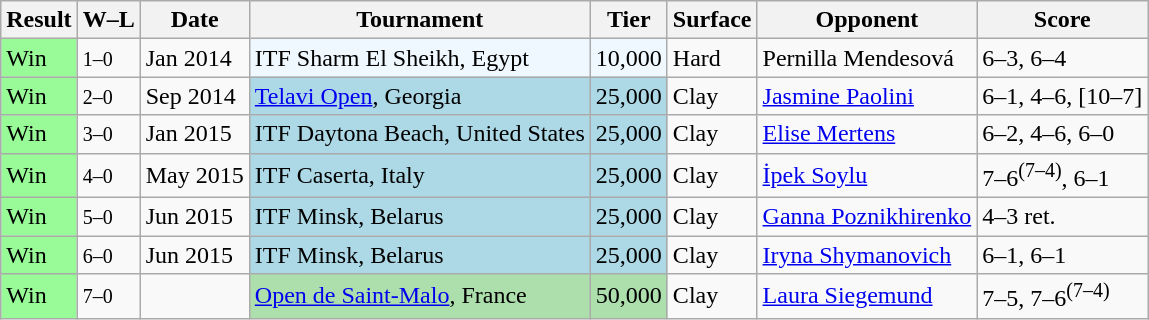<table class="sortable wikitable">
<tr>
<th>Result</th>
<th class="unsortable">W–L</th>
<th>Date</th>
<th>Tournament</th>
<th>Tier</th>
<th>Surface</th>
<th>Opponent</th>
<th>Score</th>
</tr>
<tr>
<td bgcolor=98fb98>Win</td>
<td><small>1–0</small></td>
<td>Jan 2014</td>
<td style="background:#f0f8ff;">ITF Sharm El Sheikh, Egypt</td>
<td style="background:#f0f8ff;">10,000</td>
<td>Hard</td>
<td> Pernilla Mendesová</td>
<td>6–3, 6–4</td>
</tr>
<tr>
<td bgcolor=98fb98>Win</td>
<td><small>2–0</small></td>
<td>Sep 2014</td>
<td style="background:lightblue;"><a href='#'>Telavi Open</a>, Georgia</td>
<td style="background:lightblue;">25,000</td>
<td>Clay</td>
<td> <a href='#'>Jasmine Paolini</a></td>
<td>6–1, 4–6, [10–7]</td>
</tr>
<tr>
<td bgcolor=98fb98>Win</td>
<td><small>3–0</small></td>
<td>Jan 2015</td>
<td style="background:lightblue;">ITF Daytona Beach, United States</td>
<td style="background:lightblue;">25,000</td>
<td>Clay</td>
<td> <a href='#'>Elise Mertens</a></td>
<td>6–2, 4–6, 6–0</td>
</tr>
<tr>
<td bgcolor=98fb98>Win</td>
<td><small>4–0</small></td>
<td>May 2015</td>
<td style="background:lightblue;">ITF Caserta, Italy</td>
<td style="background:lightblue;">25,000</td>
<td>Clay</td>
<td> <a href='#'>İpek Soylu</a></td>
<td>7–6<sup>(7–4)</sup>, 6–1</td>
</tr>
<tr>
<td bgcolor=98fb98>Win</td>
<td><small>5–0</small></td>
<td>Jun 2015</td>
<td style="background:lightblue;">ITF Minsk, Belarus</td>
<td style="background:lightblue;">25,000</td>
<td>Clay</td>
<td> <a href='#'>Ganna Poznikhirenko</a></td>
<td>4–3 ret.</td>
</tr>
<tr>
<td bgcolor=98fb98>Win</td>
<td><small>6–0</small></td>
<td>Jun 2015</td>
<td style="background:lightblue;">ITF Minsk, Belarus</td>
<td style="background:lightblue;">25,000</td>
<td>Clay</td>
<td> <a href='#'>Iryna Shymanovich</a></td>
<td>6–1, 6–1</td>
</tr>
<tr>
<td bgcolor=98fb98>Win</td>
<td><small>7–0</small></td>
<td><a href='#'></a></td>
<td style="background:#addfad;"><a href='#'>Open de Saint-Malo</a>, France</td>
<td style="background:#addfad;">50,000</td>
<td>Clay</td>
<td> <a href='#'>Laura Siegemund</a></td>
<td>7–5, 7–6<sup>(7–4)</sup></td>
</tr>
</table>
